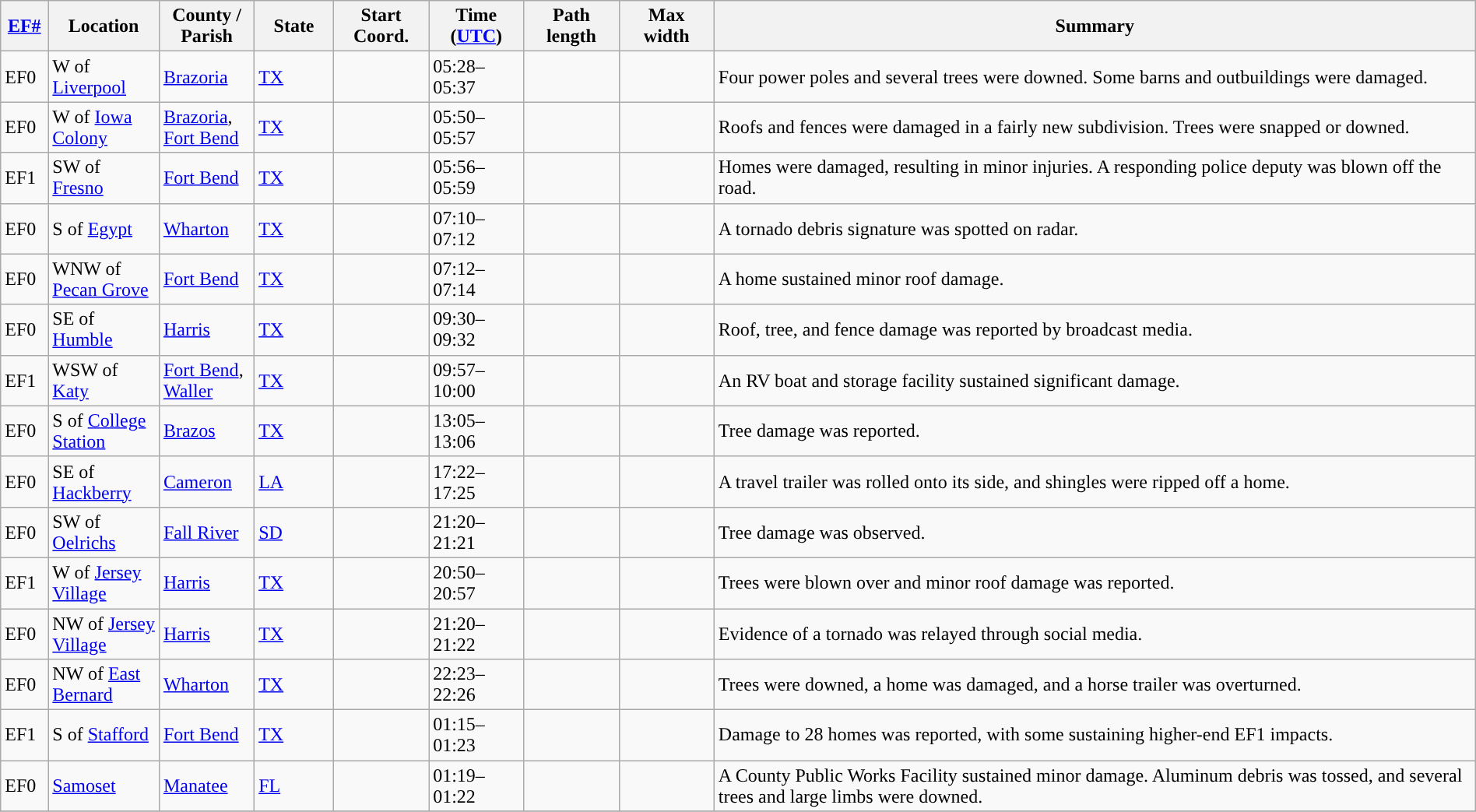<table class="wikitable sortable" style="width:100%;">
<tr>
<th scope="col"  style="width:3%; text-align:center;"><a href='#'>EF#</a></th>
<th scope="col"  style="width:7%; text-align:center;" class="unsortable">Location</th>
<th scope="col"  style="width:6%; text-align:center;" class="unsortable">County / Parish</th>
<th scope="col"  style="width:5%; text-align:center;">State</th>
<th scope="col"  style="width:6%; text-align:center;">Start Coord.</th>
<th scope="col"  style="width:6%; text-align:center;">Time (<a href='#'>UTC</a>)</th>
<th scope="col"  style="width:6%; text-align:center;">Path length</th>
<th scope="col"  style="width:6%; text-align:center;">Max width</th>
<th scope="col" class="unsortable" style="width:48%; text-align:center;">Summary</th>
</tr>
<tr>
<td>EF0</td>
<td>W of <a href='#'>Liverpool</a></td>
<td><a href='#'>Brazoria</a></td>
<td><a href='#'>TX</a></td>
<td></td>
<td>05:28–05:37</td>
<td></td>
<td></td>
<td>Four power poles and several trees were downed. Some barns and outbuildings were damaged.</td>
</tr>
<tr>
<td>EF0</td>
<td>W of <a href='#'>Iowa Colony</a></td>
<td><a href='#'>Brazoria</a>, <a href='#'>Fort Bend</a></td>
<td><a href='#'>TX</a></td>
<td></td>
<td>05:50–05:57</td>
<td></td>
<td></td>
<td>Roofs and fences were damaged in a fairly new subdivision. Trees were snapped or downed.</td>
</tr>
<tr>
<td>EF1</td>
<td>SW of <a href='#'>Fresno</a></td>
<td><a href='#'>Fort Bend</a></td>
<td><a href='#'>TX</a></td>
<td></td>
<td>05:56–05:59</td>
<td></td>
<td></td>
<td>Homes were damaged, resulting in minor injuries. A responding police deputy was blown off the road.</td>
</tr>
<tr>
<td>EF0</td>
<td>S of <a href='#'>Egypt</a></td>
<td><a href='#'>Wharton</a></td>
<td><a href='#'>TX</a></td>
<td></td>
<td>07:10–07:12</td>
<td></td>
<td></td>
<td>A tornado debris signature was spotted on radar.</td>
</tr>
<tr>
<td>EF0</td>
<td>WNW of <a href='#'>Pecan Grove</a></td>
<td><a href='#'>Fort Bend</a></td>
<td><a href='#'>TX</a></td>
<td></td>
<td>07:12–07:14</td>
<td></td>
<td></td>
<td>A home sustained minor roof damage.</td>
</tr>
<tr>
<td>EF0</td>
<td>SE of <a href='#'>Humble</a></td>
<td><a href='#'>Harris</a></td>
<td><a href='#'>TX</a></td>
<td></td>
<td>09:30–09:32</td>
<td></td>
<td></td>
<td>Roof, tree, and fence damage was reported by broadcast media.</td>
</tr>
<tr>
<td>EF1</td>
<td>WSW of <a href='#'>Katy</a></td>
<td><a href='#'>Fort Bend</a>, <a href='#'>Waller</a></td>
<td><a href='#'>TX</a></td>
<td></td>
<td>09:57–10:00</td>
<td></td>
<td></td>
<td>An RV boat and storage facility sustained significant damage.</td>
</tr>
<tr>
<td>EF0</td>
<td>S of <a href='#'>College Station</a></td>
<td><a href='#'>Brazos</a></td>
<td><a href='#'>TX</a></td>
<td></td>
<td>13:05–13:06</td>
<td></td>
<td></td>
<td>Tree damage was reported.</td>
</tr>
<tr>
<td>EF0</td>
<td>SE of <a href='#'>Hackberry</a></td>
<td><a href='#'>Cameron</a></td>
<td><a href='#'>LA</a></td>
<td></td>
<td>17:22–17:25</td>
<td></td>
<td></td>
<td>A travel trailer was rolled onto its side, and shingles were ripped off a home.</td>
</tr>
<tr>
<td>EF0</td>
<td>SW of <a href='#'>Oelrichs</a></td>
<td><a href='#'>Fall River</a></td>
<td><a href='#'>SD</a></td>
<td></td>
<td>21:20–21:21</td>
<td></td>
<td></td>
<td>Tree damage was observed.</td>
</tr>
<tr>
<td>EF1</td>
<td>W of <a href='#'>Jersey Village</a></td>
<td><a href='#'>Harris</a></td>
<td><a href='#'>TX</a></td>
<td></td>
<td>20:50–20:57</td>
<td></td>
<td></td>
<td>Trees were blown over and minor roof damage was reported.</td>
</tr>
<tr>
<td>EF0</td>
<td>NW of <a href='#'>Jersey Village</a></td>
<td><a href='#'>Harris</a></td>
<td><a href='#'>TX</a></td>
<td></td>
<td>21:20–21:22</td>
<td></td>
<td></td>
<td>Evidence of a tornado was relayed through social media.</td>
</tr>
<tr>
<td>EF0</td>
<td>NW of <a href='#'>East Bernard</a></td>
<td><a href='#'>Wharton</a></td>
<td><a href='#'>TX</a></td>
<td></td>
<td>22:23–22:26</td>
<td></td>
<td></td>
<td>Trees were downed, a home was damaged, and a horse trailer was overturned.</td>
</tr>
<tr>
<td>EF1</td>
<td>S of <a href='#'>Stafford</a></td>
<td><a href='#'>Fort Bend</a></td>
<td><a href='#'>TX</a></td>
<td></td>
<td>01:15–01:23</td>
<td></td>
<td></td>
<td>Damage to 28 homes was reported, with some sustaining higher-end EF1 impacts.</td>
</tr>
<tr>
<td>EF0</td>
<td><a href='#'>Samoset</a></td>
<td><a href='#'>Manatee</a></td>
<td><a href='#'>FL</a></td>
<td></td>
<td>01:19–01:22</td>
<td></td>
<td></td>
<td>A County Public Works Facility sustained minor damage. Aluminum debris was tossed, and several trees and large limbs were downed.</td>
</tr>
<tr>
</tr>
</table>
